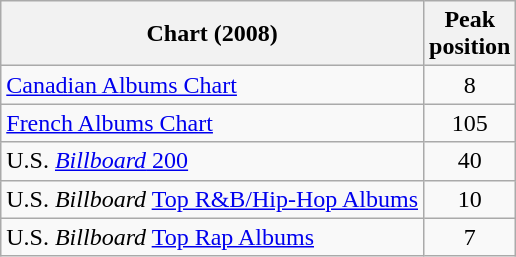<table class="wikitable sortable">
<tr>
<th align="left">Chart (2008)</th>
<th align="left">Peak<br>position</th>
</tr>
<tr>
<td align="left"><a href='#'>Canadian Albums Chart</a></td>
<td align="center">8</td>
</tr>
<tr>
<td><a href='#'>French Albums Chart</a></td>
<td align="center">105</td>
</tr>
<tr>
<td align="left">U.S. <a href='#'><em>Billboard</em> 200</a></td>
<td align="center">40</td>
</tr>
<tr>
<td align="left">U.S. <em>Billboard</em> <a href='#'>Top R&B/Hip-Hop Albums</a></td>
<td align="center">10</td>
</tr>
<tr>
<td align="left">U.S. <em>Billboard</em> <a href='#'>Top Rap Albums</a></td>
<td align="center">7</td>
</tr>
</table>
